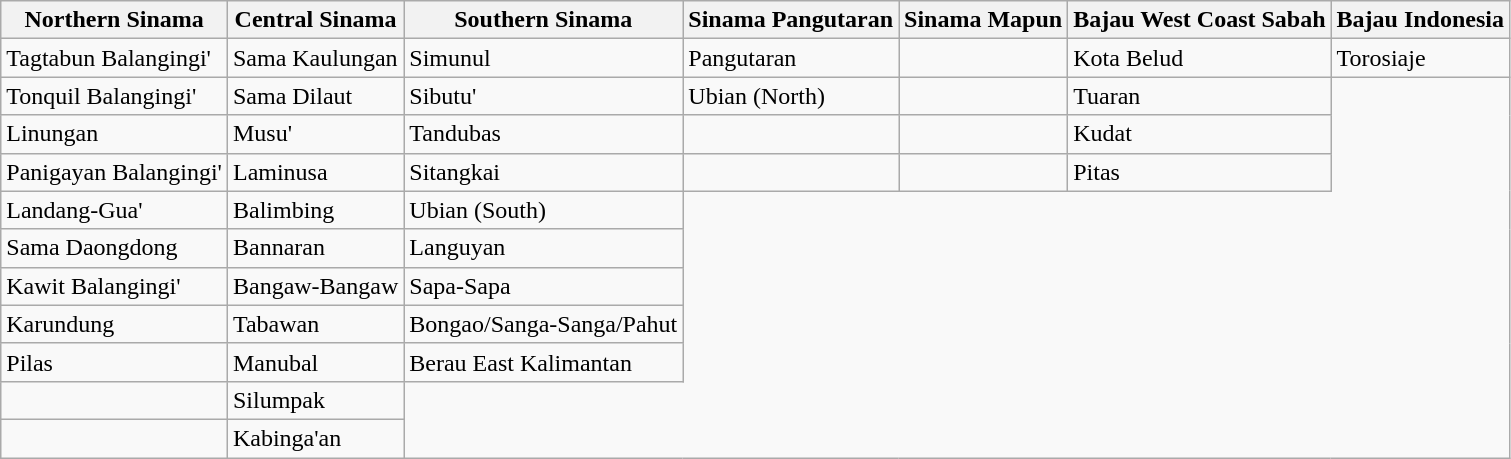<table class="wikitable">
<tr>
<th>Northern Sinama</th>
<th>Central Sinama</th>
<th>Southern Sinama</th>
<th>Sinama Pangutaran</th>
<th>Sinama Mapun</th>
<th>Bajau West Coast Sabah</th>
<th>Bajau Indonesia</th>
</tr>
<tr>
<td>Tagtabun Balangingi'</td>
<td>Sama Kaulungan</td>
<td>Simunul</td>
<td>Pangutaran</td>
<td></td>
<td>Kota Belud</td>
<td>Torosiaje</td>
</tr>
<tr>
<td>Tonquil Balangingi'</td>
<td>Sama Dilaut</td>
<td>Sibutu'</td>
<td>Ubian (North)</td>
<td></td>
<td>Tuaran</td>
</tr>
<tr>
<td>Linungan</td>
<td>Musu'</td>
<td>Tandubas</td>
<td></td>
<td></td>
<td>Kudat</td>
</tr>
<tr>
<td>Panigayan Balangingi'</td>
<td>Laminusa</td>
<td>Sitangkai</td>
<td></td>
<td></td>
<td>Pitas</td>
</tr>
<tr>
<td>Landang-Gua'</td>
<td>Balimbing</td>
<td>Ubian (South)</td>
</tr>
<tr>
<td>Sama Daongdong</td>
<td>Bannaran</td>
<td>Languyan</td>
</tr>
<tr>
<td>Kawit Balangingi'</td>
<td>Bangaw-Bangaw</td>
<td>Sapa-Sapa</td>
</tr>
<tr>
<td>Karundung</td>
<td>Tabawan</td>
<td>Bongao/Sanga-Sanga/Pahut</td>
</tr>
<tr>
<td>Pilas</td>
<td>Manubal</td>
<td>Berau East Kalimantan</td>
</tr>
<tr>
<td></td>
<td>Silumpak</td>
</tr>
<tr>
<td></td>
<td>Kabinga'an</td>
</tr>
</table>
